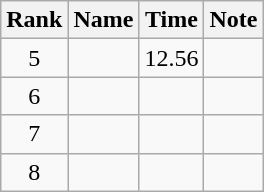<table class="wikitable sortable" style="text-align:center;">
<tr>
<th>Rank</th>
<th>Name</th>
<th>Time</th>
<th>Note</th>
</tr>
<tr>
<td>5</td>
<td style="text-align:left;"></td>
<td>12.56</td>
<td></td>
</tr>
<tr>
<td>6</td>
<td style="text-align:left;"></td>
<td></td>
<td></td>
</tr>
<tr>
<td>7</td>
<td style="text-align:left;"></td>
<td></td>
<td></td>
</tr>
<tr>
<td>8</td>
<td style="text-align:left;"></td>
<td></td>
<td></td>
</tr>
</table>
